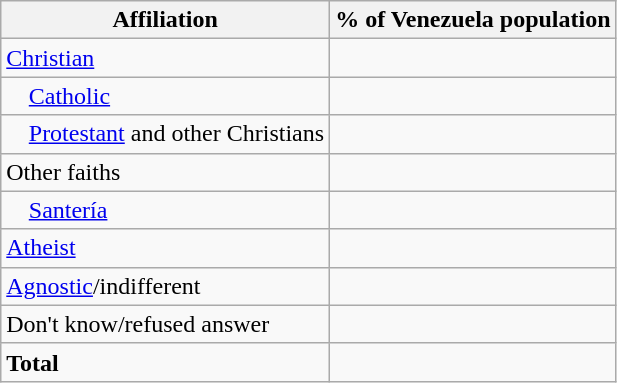<table class="wikitable sortable" font-size:80%;">
<tr>
<th>Affiliation</th>
<th colspan="2">% of Venezuela population</th>
</tr>
<tr>
<td><a href='#'>Christian</a></td>
<td align=right></td>
</tr>
<tr>
<td style="text-align:left; text-indent:15px;"><a href='#'>Catholic</a></td>
<td align=right></td>
</tr>
<tr>
<td style="text-align:left; text-indent:15px;"><a href='#'>Protestant</a> and other Christians</td>
<td align=right></td>
</tr>
<tr>
<td>Other faiths</td>
<td align=right></td>
</tr>
<tr>
<td style="text-align:left; text-indent:15px;"><a href='#'>Santería</a></td>
<td align=right></td>
</tr>
<tr>
<td><a href='#'>Atheist</a></td>
<td align=right></td>
</tr>
<tr>
<td><a href='#'>Agnostic</a>/indifferent</td>
<td align=right></td>
</tr>
<tr>
<td>Don't know/refused answer</td>
<td align=right></td>
</tr>
<tr>
<td><strong>Total</strong></td>
<td></td>
</tr>
</table>
